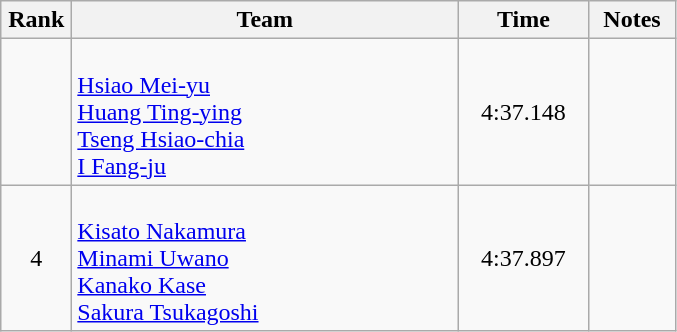<table class=wikitable style="text-align:center">
<tr>
<th width=40>Rank</th>
<th width=250>Team</th>
<th width=80>Time</th>
<th width=50>Notes</th>
</tr>
<tr>
<td></td>
<td align=left><br><a href='#'>Hsiao Mei-yu</a><br><a href='#'>Huang Ting-ying</a><br><a href='#'>Tseng Hsiao-chia</a><br><a href='#'>I Fang-ju</a></td>
<td>4:37.148</td>
<td></td>
</tr>
<tr>
<td>4</td>
<td align=left><br><a href='#'>Kisato Nakamura</a><br><a href='#'>Minami Uwano</a><br><a href='#'>Kanako Kase</a><br><a href='#'>Sakura Tsukagoshi</a></td>
<td>4:37.897</td>
<td></td>
</tr>
</table>
